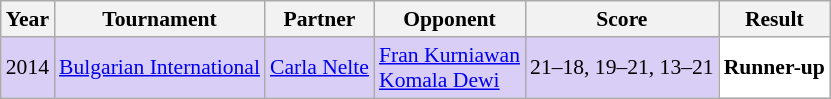<table class="sortable wikitable" style="font-size: 90%;">
<tr>
<th>Year</th>
<th>Tournament</th>
<th>Partner</th>
<th>Opponent</th>
<th>Score</th>
<th>Result</th>
</tr>
<tr style="background:#D8CEF6">
<td align="center">2014</td>
<td align="left"><a href='#'>Bulgarian International</a></td>
<td align="left"> <a href='#'>Carla Nelte</a></td>
<td align="left"> <a href='#'>Fran Kurniawan</a><br> <a href='#'>Komala Dewi</a></td>
<td align="left">21–18, 19–21, 13–21</td>
<td style="text-align:left; background:white"> <strong>Runner-up</strong></td>
</tr>
</table>
